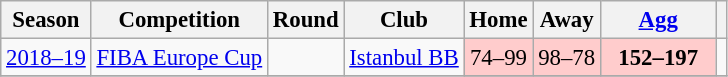<table class="wikitable mw-collapsible" style="font-size:95%;">
<tr>
<th>Season</th>
<th>Competition</th>
<th>Round</th>
<th>Club</th>
<th>Home</th>
<th>Away</th>
<th width="70"><a href='#'>Agg</a></th>
<th></th>
</tr>
<tr>
<td scope="col"><a href='#'>2018–19</a></td>
<td><a href='#'>FIBA Europe Cup</a></td>
<td></td>
<td> <a href='#'>Istanbul BB</a></td>
<td style="text-align:center;" bgcolor=#fcc>74–99</td>
<td style="text-align:center;" bgcolor=#fcc>98–78</td>
<td style="text-align:center;" bgcolor=#fcc><strong>152–197</strong></td>
<td></td>
</tr>
<tr>
</tr>
</table>
